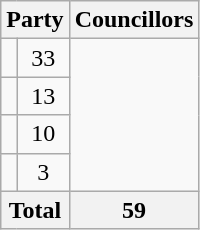<table class="wikitable">
<tr>
<th colspan="2">Party</th>
<th>Councillors</th>
</tr>
<tr>
<td></td>
<td align=center>33</td>
</tr>
<tr>
<td></td>
<td align=center>13</td>
</tr>
<tr>
<td></td>
<td align=center>10</td>
</tr>
<tr>
<td></td>
<td align=center>3</td>
</tr>
<tr>
<th colspan=2>Total</th>
<th align=center>59</th>
</tr>
</table>
